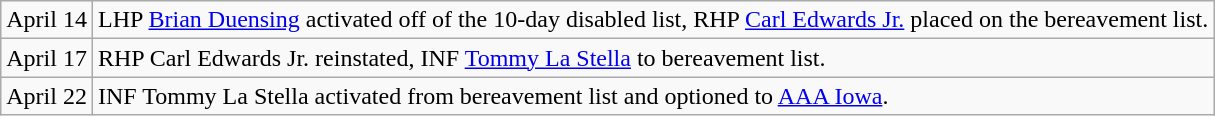<table class="wikitable">
<tr>
<td>April 14</td>
<td>LHP <a href='#'>Brian Duensing</a> activated off of the 10-day disabled list, RHP <a href='#'>Carl Edwards Jr.</a> placed on the bereavement list.</td>
</tr>
<tr>
<td>April 17</td>
<td>RHP Carl Edwards Jr. reinstated, INF <a href='#'>Tommy La Stella</a> to bereavement list.</td>
</tr>
<tr>
<td>April 22</td>
<td>INF Tommy La Stella activated from bereavement list and optioned to <a href='#'>AAA Iowa</a>.</td>
</tr>
</table>
